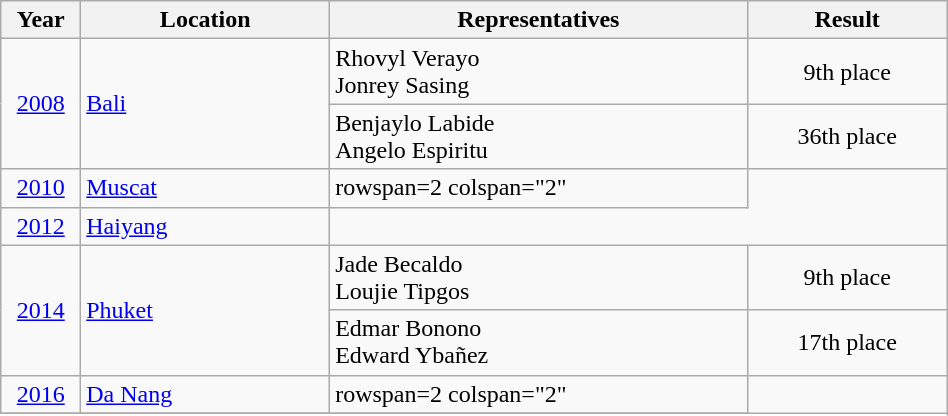<table class="wikitable" style="font-size:100%; width:50%;">
<tr>
<th style= "align=center; width:10em;">Year</th>
<th style= "align=center; width:60em;">Location</th>
<th style= "align=center; width:100em;">Representatives</th>
<th style= "align=center; width:50em;">Result</th>
</tr>
<tr>
<td rowspan=2 align=center><a href='#'>2008</a></td>
<td rowspan=2> <a href='#'>Bali</a></td>
<td>Rhovyl Verayo <br> Jonrey Sasing</td>
<td align=center>9th place</td>
</tr>
<tr>
<td>Benjaylo Labide <br> Angelo Espiritu</td>
<td align=center>36th place</td>
</tr>
<tr>
<td align=center><a href='#'>2010</a></td>
<td> <a href='#'>Muscat</a></td>
<td>rowspan=2 colspan="2" <small>  </small></td>
</tr>
<tr>
<td align=center><a href='#'>2012</a></td>
<td> <a href='#'>Haiyang</a></td>
</tr>
<tr>
<td rowspan=2 align=center><a href='#'>2014</a></td>
<td rowspan=2> <a href='#'>Phuket</a></td>
<td>Jade Becaldo <br> Loujie Tipgos</td>
<td align=center>9th place</td>
</tr>
<tr>
<td>Edmar Bonono <br> Edward Ybañez</td>
<td align=center>17th place</td>
</tr>
<tr>
<td align=center><a href='#'>2016</a></td>
<td> <a href='#'>Da Nang</a></td>
<td>rowspan=2 colspan="2" <small>  </small></td>
</tr>
<tr>
</tr>
</table>
